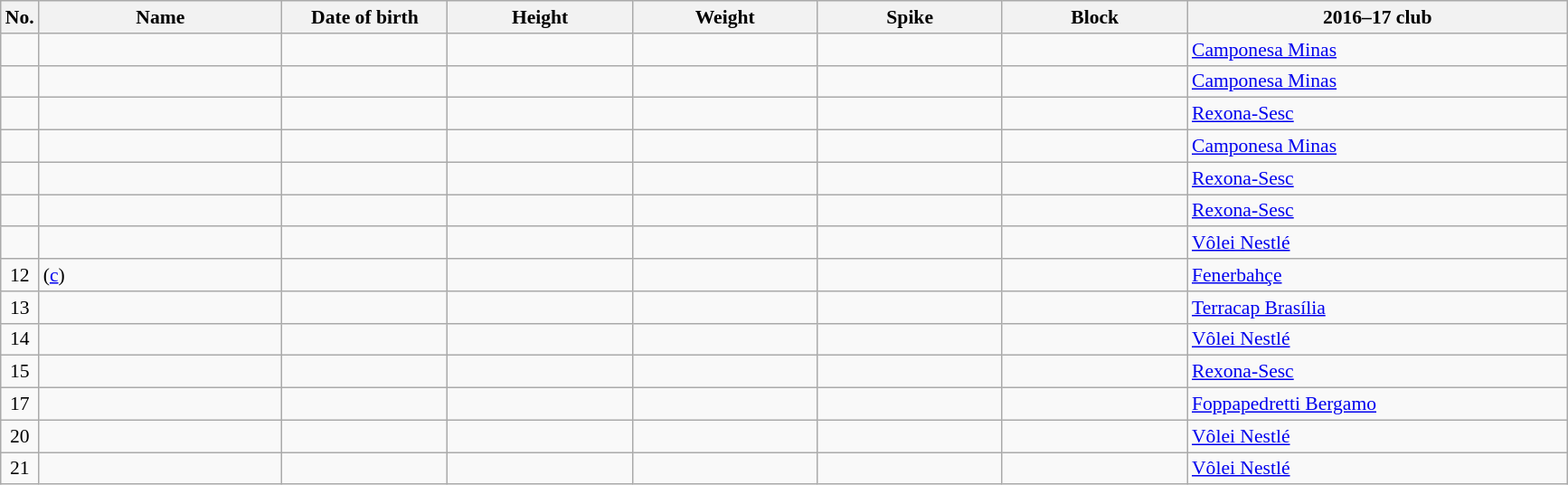<table class="wikitable sortable" style="font-size:90%; text-align:center;">
<tr>
<th>No.</th>
<th style="width:12em">Name</th>
<th style="width:8em">Date of birth</th>
<th style="width:9em">Height</th>
<th style="width:9em">Weight</th>
<th style="width:9em">Spike</th>
<th style="width:9em">Block</th>
<th style="width:19em">2016–17 club</th>
</tr>
<tr>
<td></td>
<td align=left></td>
<td align=right></td>
<td></td>
<td></td>
<td></td>
<td></td>
<td align=left> <a href='#'>Camponesa Minas</a></td>
</tr>
<tr>
<td></td>
<td align=left></td>
<td align=right></td>
<td></td>
<td></td>
<td></td>
<td></td>
<td align=left> <a href='#'>Camponesa Minas</a></td>
</tr>
<tr>
<td></td>
<td align=left></td>
<td align=right></td>
<td></td>
<td></td>
<td></td>
<td></td>
<td align=left> <a href='#'>Rexona-Sesc</a></td>
</tr>
<tr>
<td></td>
<td align=left></td>
<td align=right></td>
<td></td>
<td></td>
<td></td>
<td></td>
<td align=left> <a href='#'>Camponesa Minas</a></td>
</tr>
<tr>
<td></td>
<td align=left></td>
<td align=right></td>
<td></td>
<td></td>
<td></td>
<td></td>
<td align=left> <a href='#'>Rexona-Sesc</a></td>
</tr>
<tr>
<td></td>
<td align=left></td>
<td align=right></td>
<td></td>
<td></td>
<td></td>
<td></td>
<td align=left> <a href='#'>Rexona-Sesc</a></td>
</tr>
<tr>
<td></td>
<td align=left></td>
<td align=right></td>
<td></td>
<td></td>
<td></td>
<td></td>
<td align=left> <a href='#'>Vôlei Nestlé</a></td>
</tr>
<tr>
<td>12</td>
<td align=left> (<a href='#'>c</a>)</td>
<td align=right></td>
<td></td>
<td></td>
<td></td>
<td></td>
<td align=left> <a href='#'>Fenerbahçe</a></td>
</tr>
<tr>
<td>13</td>
<td align=left></td>
<td align=right></td>
<td></td>
<td></td>
<td></td>
<td></td>
<td align=left> <a href='#'>Terracap Brasília</a></td>
</tr>
<tr>
<td>14</td>
<td align=left></td>
<td align=right></td>
<td></td>
<td></td>
<td></td>
<td></td>
<td align=left> <a href='#'>Vôlei Nestlé</a></td>
</tr>
<tr>
<td>15</td>
<td align=left></td>
<td align=right></td>
<td></td>
<td></td>
<td></td>
<td></td>
<td align=left> <a href='#'>Rexona-Sesc</a></td>
</tr>
<tr>
<td>17</td>
<td align=left></td>
<td align=right></td>
<td></td>
<td></td>
<td></td>
<td></td>
<td align=left> <a href='#'>Foppapedretti Bergamo</a></td>
</tr>
<tr>
<td>20</td>
<td align=left></td>
<td align=right></td>
<td></td>
<td></td>
<td></td>
<td></td>
<td align=left> <a href='#'>Vôlei Nestlé</a></td>
</tr>
<tr>
<td>21</td>
<td align=left></td>
<td align=right></td>
<td></td>
<td></td>
<td></td>
<td></td>
<td align=left> <a href='#'>Vôlei Nestlé</a></td>
</tr>
</table>
